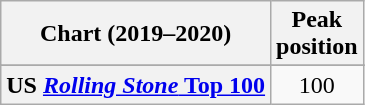<table class="wikitable sortable plainrowheaders" style="text-align:center">
<tr>
<th scope="col">Chart (2019–2020)</th>
<th scope="col">Peak<br>position</th>
</tr>
<tr>
</tr>
<tr>
</tr>
<tr>
<th scope="row">US <a href='#'><em>Rolling Stone</em> Top 100</a></th>
<td>100</td>
</tr>
</table>
